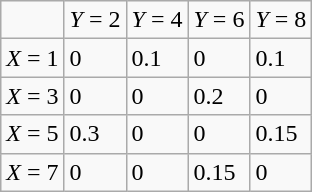<table class="wikitable">
<tr>
<td></td>
<td><em>Y</em> = 2</td>
<td><em>Y</em> = 4</td>
<td><em>Y</em> = 6</td>
<td><em>Y</em> = 8</td>
</tr>
<tr>
<td><em>X</em> = 1</td>
<td>0</td>
<td>0.1</td>
<td>0</td>
<td>0.1</td>
</tr>
<tr>
<td><em>X</em> = 3</td>
<td>0</td>
<td>0</td>
<td>0.2</td>
<td>0</td>
</tr>
<tr>
<td><em>X</em> = 5</td>
<td>0.3</td>
<td>0</td>
<td>0</td>
<td>0.15</td>
</tr>
<tr>
<td><em>X</em> = 7</td>
<td>0</td>
<td>0</td>
<td>0.15</td>
<td>0</td>
</tr>
</table>
